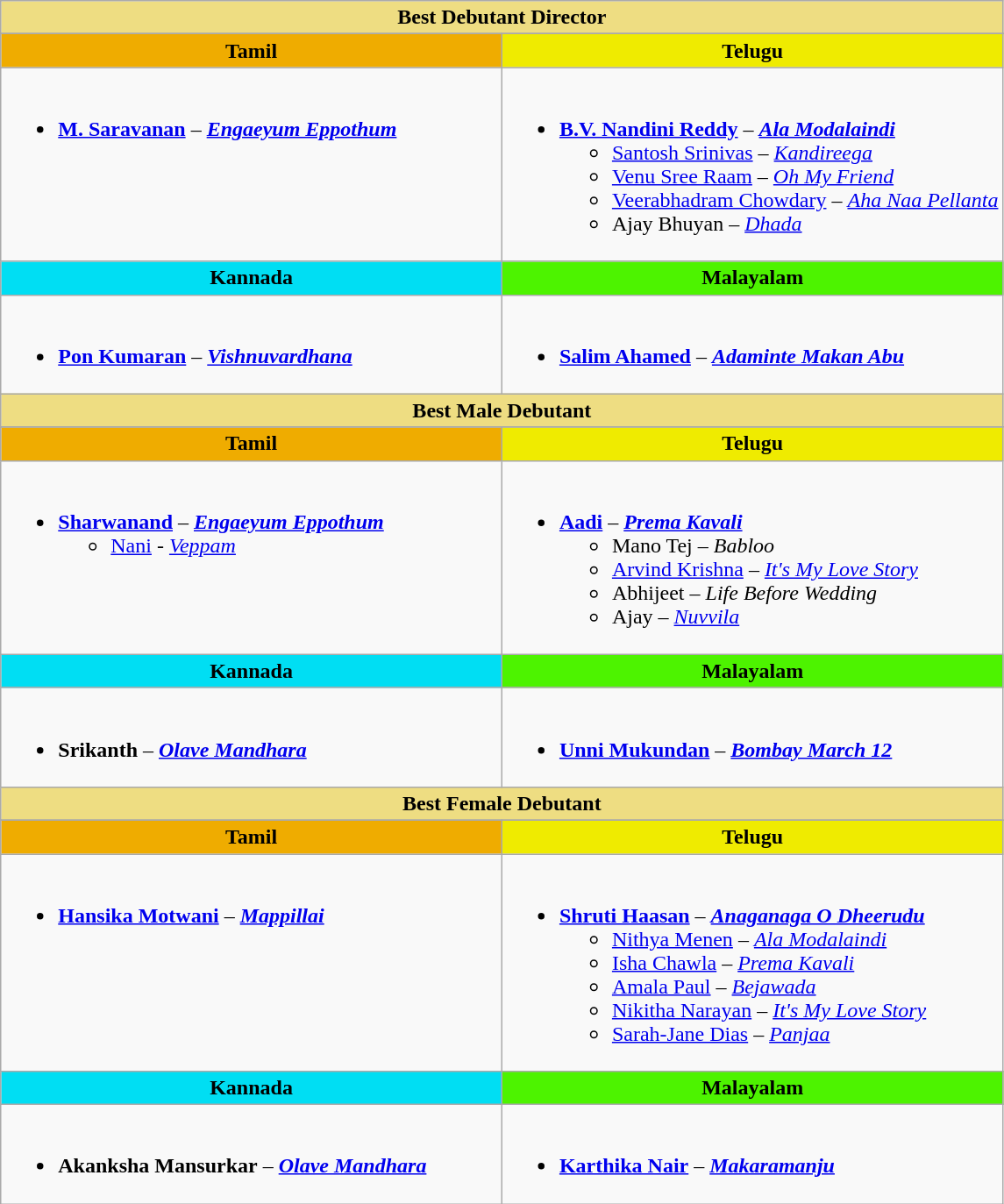<table class="wikitable">
<tr>
<th rowspan="1" colspan="2" style="background:#EEDD82;" !align="center"><strong>Best Debutant Director</strong></th>
</tr>
<tr>
</tr>
<tr>
<th style="background:#efac00;width: 50%" !align="center">Tamil</th>
<th style="background:#efeb00;" !align="center">Telugu</th>
</tr>
<tr>
<td valign="top"><br><ul><li><strong><a href='#'>M. Saravanan</a></strong> – <strong><em><a href='#'>Engaeyum Eppothum</a></em></strong></li></ul></td>
<td valign="top"><br><ul><li><strong><a href='#'>B.V. Nandini Reddy</a></strong> – <strong><em><a href='#'>Ala Modalaindi</a></em></strong><ul><li><a href='#'>Santosh Srinivas</a> – <em><a href='#'>Kandireega</a></em></li><li><a href='#'>Venu Sree Raam</a> – <em><a href='#'>Oh My Friend</a></em></li><li><a href='#'>Veerabhadram Chowdary</a> – <em><a href='#'>Aha Naa Pellanta</a></em></li><li>Ajay Bhuyan – <em><a href='#'>Dhada</a></em></li></ul></li></ul></td>
</tr>
<tr>
<th style="background:#00def3;" ! align="center">Kannada</th>
<th style="background:#4df300;" ! align="center">Malayalam</th>
</tr>
<tr>
<td><br><ul><li><strong><a href='#'>Pon Kumaran</a></strong> – <strong><em><a href='#'>Vishnuvardhana</a></em></strong></li></ul></td>
<td><br><ul><li><strong><a href='#'>Salim Ahamed</a></strong> – <strong><em><a href='#'>Adaminte Makan Abu</a></em></strong></li></ul></td>
</tr>
<tr>
<th rowspan="1" colspan="2" style="background:#EEDD82;" !align="center"><strong>Best Male Debutant</strong></th>
</tr>
<tr>
</tr>
<tr>
<th style="background:#efac00;" !align="center">Tamil</th>
<th style="background:#efeb00;" !align="center">Telugu</th>
</tr>
<tr>
<td valign="top"><br><ul><li><strong><a href='#'>Sharwanand</a></strong> – <strong><em><a href='#'>Engaeyum Eppothum</a></em></strong><ul><li><a href='#'>Nani</a> - <em><a href='#'>Veppam</a></em></li></ul></li></ul></td>
<td valign="top"><br><ul><li><strong><a href='#'>Aadi</a></strong> – <strong><em><a href='#'>Prema Kavali</a></em></strong><ul><li>Mano Tej – <em>Babloo</em></li><li><a href='#'>Arvind Krishna</a> – <em><a href='#'>It's My Love Story</a></em></li><li>Abhijeet – <em>Life Before Wedding</em></li><li>Ajay – <em><a href='#'>Nuvvila</a></em></li></ul></li></ul></td>
</tr>
<tr>
<th style="background:#00def3;" ! align="center">Kannada</th>
<th style="background:#4df300;" ! align="center">Malayalam</th>
</tr>
<tr>
<td><br><ul><li><strong>Srikanth</strong> – <strong><em><a href='#'>Olave Mandhara</a></em></strong></li></ul></td>
<td><br><ul><li><strong><a href='#'>Unni Mukundan</a></strong> – <strong><em><a href='#'>Bombay March 12</a></em></strong></li></ul></td>
</tr>
<tr>
<th rowspan="1" colspan="2" style="background:#EEDD82;" !align="center"><strong>Best Female Debutant</strong></th>
</tr>
<tr>
</tr>
<tr>
<th style="background:#efac00;" !align="center">Tamil</th>
<th style="background:#efeb00;" !align="center">Telugu</th>
</tr>
<tr>
<td valign="top"><br><ul><li><strong><a href='#'>Hansika Motwani</a></strong> – <strong><em><a href='#'>Mappillai</a></em></strong></li></ul></td>
<td valign="top"><br><ul><li><strong><a href='#'>Shruti Haasan</a></strong> – <strong><em><a href='#'>Anaganaga O Dheerudu</a></em></strong><ul><li><a href='#'>Nithya Menen</a> – <em><a href='#'>Ala Modalaindi</a></em></li><li><a href='#'>Isha Chawla</a> – <em><a href='#'>Prema Kavali</a></em></li><li><a href='#'>Amala Paul</a> – <em><a href='#'>Bejawada</a></em></li><li><a href='#'>Nikitha Narayan</a> – <em><a href='#'>It's My Love Story</a></em></li><li><a href='#'>Sarah-Jane Dias</a> – <em><a href='#'>Panjaa</a></em></li></ul></li></ul></td>
</tr>
<tr>
<th style="background:#00def3;" ! align="center">Kannada</th>
<th style="background:#4df300;" ! align="center">Malayalam</th>
</tr>
<tr>
<td><br><ul><li><strong>Akanksha Mansurkar</strong> – <strong><em><a href='#'>Olave Mandhara</a></em></strong></li></ul></td>
<td><br><ul><li><strong><a href='#'>Karthika Nair</a></strong> – <strong><em><a href='#'>Makaramanju</a></em></strong></li></ul></td>
</tr>
</table>
